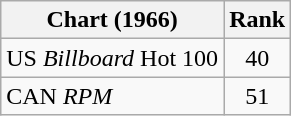<table class="wikitable">
<tr>
<th align="left">Chart (1966)</th>
<th style="text-align:center;">Rank</th>
</tr>
<tr>
<td>US <em>Billboard</em> Hot 100</td>
<td style="text-align:center;">40</td>
</tr>
<tr>
<td>CAN <em>RPM</em> </td>
<td style="text-align:center;">51</td>
</tr>
</table>
